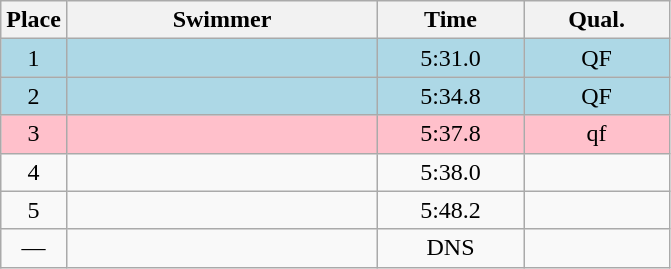<table class=wikitable style="text-align:center">
<tr>
<th>Place</th>
<th width=200>Swimmer</th>
<th width=90>Time</th>
<th width=90>Qual.</th>
</tr>
<tr bgcolor=lightblue>
<td>1</td>
<td align=left></td>
<td>5:31.0</td>
<td>QF</td>
</tr>
<tr bgcolor=lightblue>
<td>2</td>
<td align=left></td>
<td>5:34.8</td>
<td>QF</td>
</tr>
<tr bgcolor=pink>
<td>3</td>
<td align=left></td>
<td>5:37.8</td>
<td>qf</td>
</tr>
<tr>
<td>4</td>
<td align=left></td>
<td>5:38.0</td>
<td></td>
</tr>
<tr>
<td>5</td>
<td align=left></td>
<td>5:48.2</td>
<td></td>
</tr>
<tr>
<td>—</td>
<td align=left></td>
<td>DNS</td>
<td></td>
</tr>
</table>
